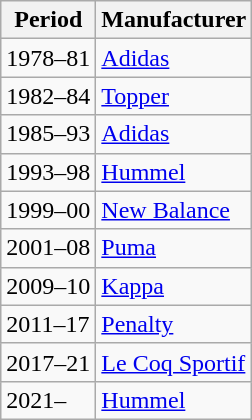<table class="wikitable sortable" style="text-align:left">
<tr>
<th>Period</th>
<th>Manufacturer</th>
</tr>
<tr>
<td>1978–81</td>
<td><a href='#'>Adidas</a></td>
</tr>
<tr>
<td>1982–84</td>
<td><a href='#'>Topper</a></td>
</tr>
<tr>
<td>1985–93</td>
<td><a href='#'>Adidas</a></td>
</tr>
<tr>
<td>1993–98</td>
<td><a href='#'>Hummel</a></td>
</tr>
<tr>
<td>1999–00</td>
<td><a href='#'>New Balance</a></td>
</tr>
<tr>
<td>2001–08</td>
<td><a href='#'>Puma</a></td>
</tr>
<tr>
<td>2009–10</td>
<td><a href='#'>Kappa</a></td>
</tr>
<tr>
<td>2011–17</td>
<td><a href='#'>Penalty</a></td>
</tr>
<tr>
<td>2017–21</td>
<td><a href='#'>Le Coq Sportif</a></td>
</tr>
<tr>
<td>2021–</td>
<td><a href='#'>Hummel</a></td>
</tr>
</table>
